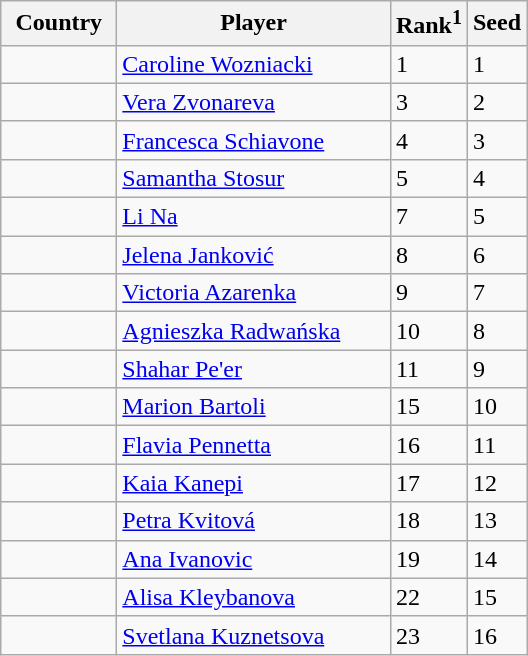<table class="sortable wikitable">
<tr>
<th width="70">Country</th>
<th width="175">Player</th>
<th>Rank<sup>1</sup></th>
<th>Seed</th>
</tr>
<tr>
<td></td>
<td><a href='#'>Caroline Wozniacki</a></td>
<td>1</td>
<td>1</td>
</tr>
<tr>
<td></td>
<td><a href='#'>Vera Zvonareva</a></td>
<td>3</td>
<td>2</td>
</tr>
<tr>
<td></td>
<td><a href='#'>Francesca Schiavone</a></td>
<td>4</td>
<td>3</td>
</tr>
<tr>
<td></td>
<td><a href='#'>Samantha Stosur</a></td>
<td>5</td>
<td>4</td>
</tr>
<tr>
<td></td>
<td><a href='#'>Li Na</a></td>
<td>7</td>
<td>5</td>
</tr>
<tr>
<td></td>
<td><a href='#'>Jelena Janković</a></td>
<td>8</td>
<td>6</td>
</tr>
<tr>
<td></td>
<td><a href='#'>Victoria Azarenka</a></td>
<td>9</td>
<td>7</td>
</tr>
<tr>
<td></td>
<td><a href='#'>Agnieszka Radwańska</a></td>
<td>10</td>
<td>8</td>
</tr>
<tr>
<td></td>
<td><a href='#'>Shahar Pe'er</a></td>
<td>11</td>
<td>9</td>
</tr>
<tr>
<td></td>
<td><a href='#'>Marion Bartoli</a></td>
<td>15</td>
<td>10</td>
</tr>
<tr>
<td></td>
<td><a href='#'>Flavia Pennetta</a></td>
<td>16</td>
<td>11</td>
</tr>
<tr>
<td></td>
<td><a href='#'>Kaia Kanepi</a></td>
<td>17</td>
<td>12</td>
</tr>
<tr>
<td></td>
<td><a href='#'>Petra Kvitová</a></td>
<td>18</td>
<td>13</td>
</tr>
<tr>
<td></td>
<td><a href='#'>Ana Ivanovic</a></td>
<td>19</td>
<td>14</td>
</tr>
<tr>
<td></td>
<td><a href='#'>Alisa Kleybanova</a></td>
<td>22</td>
<td>15</td>
</tr>
<tr>
<td></td>
<td><a href='#'>Svetlana Kuznetsova</a></td>
<td>23</td>
<td>16</td>
</tr>
</table>
